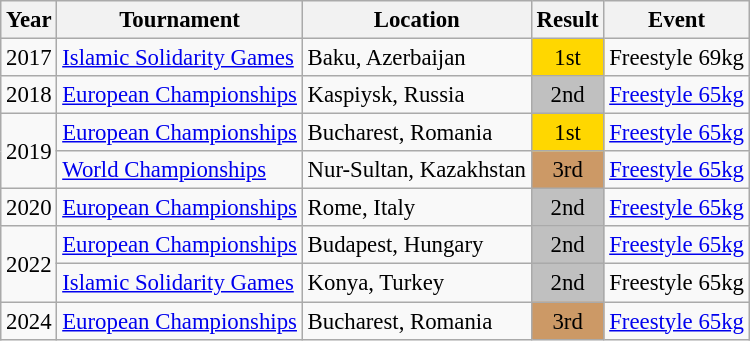<table class="wikitable" style="font-size:95%;">
<tr>
<th>Year</th>
<th>Tournament</th>
<th>Location</th>
<th>Result</th>
<th>Event</th>
</tr>
<tr>
<td>2017</td>
<td><a href='#'>Islamic Solidarity Games</a></td>
<td>Baku, Azerbaijan</td>
<td align="center" bgcolor="gold">1st</td>
<td>Freestyle 69kg</td>
</tr>
<tr>
<td>2018</td>
<td><a href='#'>European Championships</a></td>
<td>Kaspiysk, Russia</td>
<td align="center" bgcolor="silver">2nd</td>
<td><a href='#'>Freestyle 65kg</a></td>
</tr>
<tr>
<td rowspan=2>2019</td>
<td><a href='#'>European Championships</a></td>
<td>Bucharest, Romania</td>
<td align="center" bgcolor="gold">1st</td>
<td><a href='#'>Freestyle 65kg</a></td>
</tr>
<tr>
<td><a href='#'>World Championships</a></td>
<td>Nur-Sultan, Kazakhstan</td>
<td align="center" bgcolor="cc9966">3rd</td>
<td><a href='#'>Freestyle 65kg</a></td>
</tr>
<tr>
<td>2020</td>
<td><a href='#'>European Championships</a></td>
<td>Rome, Italy</td>
<td align="center" bgcolor="silver">2nd</td>
<td><a href='#'>Freestyle 65kg</a></td>
</tr>
<tr>
<td rowspan=2>2022</td>
<td><a href='#'>European Championships</a></td>
<td>Budapest, Hungary</td>
<td align="center" bgcolor="silver">2nd</td>
<td><a href='#'>Freestyle 65kg</a></td>
</tr>
<tr>
<td><a href='#'>Islamic Solidarity Games</a></td>
<td>Konya, Turkey</td>
<td align="center" bgcolor="silver">2nd</td>
<td>Freestyle 65kg</td>
</tr>
<tr>
<td>2024</td>
<td><a href='#'>European Championships</a></td>
<td>Bucharest, Romania</td>
<td align="center" bgcolor="cc9966">3rd</td>
<td><a href='#'>Freestyle 65kg</a></td>
</tr>
</table>
